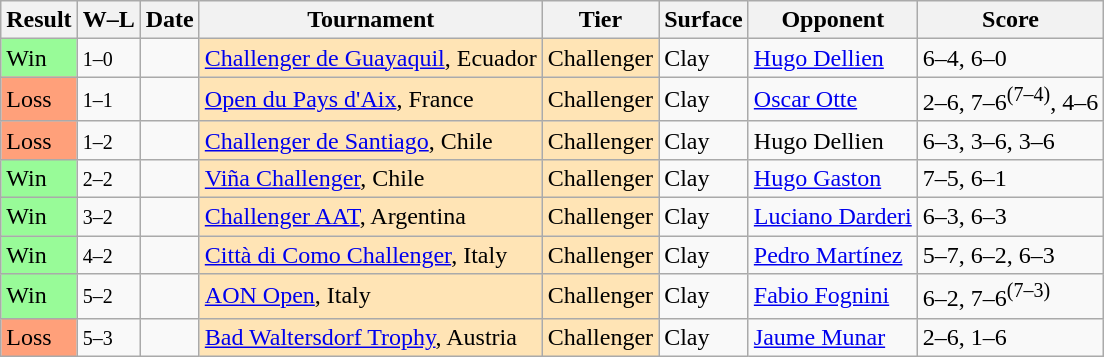<table class="sortable wikitable">
<tr>
<th>Result</th>
<th class="unsortable">W–L</th>
<th>Date</th>
<th>Tournament</th>
<th>Tier</th>
<th>Surface</th>
<th>Opponent</th>
<th class="unsortable">Score</th>
</tr>
<tr>
<td bgcolor=98fb98>Win</td>
<td><small>1–0</small></td>
<td><a href='#'></a></td>
<td style="background:moccasin;"><a href='#'>Challenger de Guayaquil</a>, Ecuador</td>
<td style="background:moccasin;">Challenger</td>
<td>Clay</td>
<td> <a href='#'>Hugo Dellien</a></td>
<td>6–4, 6–0</td>
</tr>
<tr>
<td bgcolor=ffa07a>Loss</td>
<td><small>1–1</small></td>
<td><a href='#'></a></td>
<td style="background:moccasin;"><a href='#'>Open du Pays d'Aix</a>, France</td>
<td style="background:moccasin;">Challenger</td>
<td>Clay</td>
<td> <a href='#'>Oscar Otte</a></td>
<td>2–6, 7–6<sup>(7–4)</sup>, 4–6</td>
</tr>
<tr>
<td bgcolor=ffa07a>Loss</td>
<td><small>1–2</small></td>
<td><a href='#'></a></td>
<td style="background:moccasin;"><a href='#'>Challenger de Santiago</a>, Chile</td>
<td style="background:moccasin;">Challenger</td>
<td>Clay</td>
<td> Hugo Dellien</td>
<td>6–3, 3–6, 3–6</td>
</tr>
<tr>
<td bgcolor=98fb98>Win</td>
<td><small>2–2</small></td>
<td><a href='#'></a></td>
<td style="background:moccasin;"><a href='#'>Viña Challenger</a>, Chile</td>
<td style="background:moccasin;">Challenger</td>
<td>Clay</td>
<td> <a href='#'>Hugo Gaston</a></td>
<td>7–5, 6–1</td>
</tr>
<tr>
<td bgcolor=98fb98>Win</td>
<td><small>3–2</small></td>
<td><a href='#'></a></td>
<td style="background:moccasin;"><a href='#'>Challenger AAT</a>, Argentina</td>
<td style="background:moccasin;">Challenger</td>
<td>Clay</td>
<td> <a href='#'>Luciano Darderi</a></td>
<td>6–3, 6–3</td>
</tr>
<tr>
<td bgcolor=98fb98>Win</td>
<td><small>4–2</small></td>
<td><a href='#'></a></td>
<td style="background:moccasin;"><a href='#'>Città di Como Challenger</a>, Italy</td>
<td style="background:moccasin;">Challenger</td>
<td>Clay</td>
<td> <a href='#'>Pedro Martínez</a></td>
<td>5–7, 6–2, 6–3</td>
</tr>
<tr>
<td bgcolor=98fb98>Win</td>
<td><small>5–2</small></td>
<td><a href='#'></a></td>
<td style="background:moccasin;"><a href='#'>AON Open</a>, Italy</td>
<td style="background:moccasin;">Challenger</td>
<td>Clay</td>
<td> <a href='#'>Fabio Fognini</a></td>
<td>6–2, 7–6<sup>(7–3)</sup></td>
</tr>
<tr>
<td bgcolor=ffa07a>Loss</td>
<td><small>5–3</small></td>
<td><a href='#'></a></td>
<td style="background:moccasin;"><a href='#'>Bad Waltersdorf Trophy</a>, Austria</td>
<td style="background:moccasin;">Challenger</td>
<td>Clay</td>
<td> <a href='#'>Jaume Munar</a></td>
<td>2–6, 1–6</td>
</tr>
</table>
